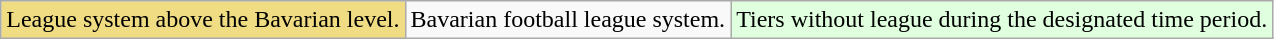<table class="wikitable" align="center">
<tr>
<td bgcolor="#F0DC82">League system above the Bavarian level.</td>
<td>Bavarian football league system.</td>
<td bgcolor="#dfffdf">Tiers without league during the designated time period.</td>
</tr>
</table>
